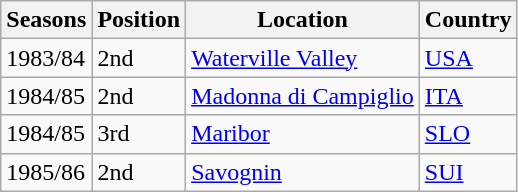<table class="wikitable sortable">
<tr>
<th>Seasons</th>
<th>Position</th>
<th>Location</th>
<th>Country</th>
</tr>
<tr>
<td>1983/84</td>
<td>2nd</td>
<td><a href='#'>Waterville Valley</a></td>
<td><a href='#'>USA</a></td>
</tr>
<tr>
<td>1984/85</td>
<td>2nd</td>
<td><a href='#'>Madonna di Campiglio</a></td>
<td><a href='#'>ITA</a></td>
</tr>
<tr>
<td>1984/85</td>
<td>3rd</td>
<td><a href='#'>Maribor</a></td>
<td><a href='#'>SLO</a></td>
</tr>
<tr>
<td>1985/86</td>
<td>2nd</td>
<td><a href='#'>Savognin</a></td>
<td><a href='#'>SUI</a></td>
</tr>
</table>
